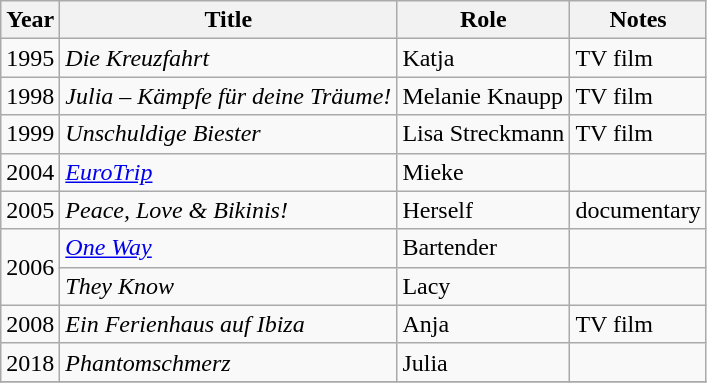<table class="wikitable">
<tr>
<th>Year</th>
<th>Title</th>
<th>Role</th>
<th>Notes</th>
</tr>
<tr>
<td rowspan="1">1995</td>
<td><em>Die Kreuzfahrt</em></td>
<td>Katja</td>
<td>TV film</td>
</tr>
<tr>
<td rowspan="1">1998</td>
<td><em>Julia – Kämpfe für deine Träume!</em></td>
<td>Melanie Knaupp</td>
<td>TV film</td>
</tr>
<tr>
<td rowspan="1">1999</td>
<td><em>Unschuldige Biester</em></td>
<td>Lisa Streckmann</td>
<td>TV film</td>
</tr>
<tr>
<td rowspan="1">2004</td>
<td><em><a href='#'>EuroTrip</a></em></td>
<td>Mieke</td>
<td></td>
</tr>
<tr>
<td rowspan="1">2005</td>
<td><em>Peace, Love & Bikinis!</em></td>
<td>Herself</td>
<td>documentary</td>
</tr>
<tr>
<td rowspan="2">2006</td>
<td><em><a href='#'>One Way</a></em></td>
<td>Bartender</td>
<td></td>
</tr>
<tr>
<td><em>They Know</em></td>
<td>Lacy</td>
<td></td>
</tr>
<tr>
<td rowspan="1">2008</td>
<td><em>Ein Ferienhaus auf Ibiza</em></td>
<td>Anja</td>
<td>TV film</td>
</tr>
<tr>
<td rowspan="1">2018</td>
<td><em>Phantomschmerz</em></td>
<td>Julia</td>
<td></td>
</tr>
<tr>
</tr>
</table>
